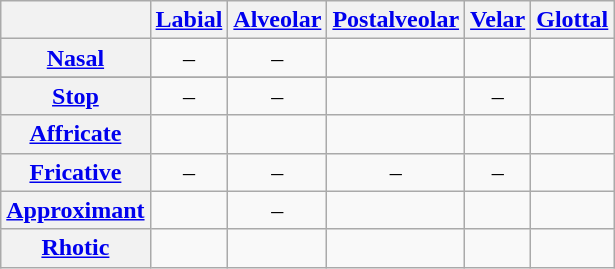<table class="wikitable">
<tr>
<th> </th>
<th><a href='#'>Labial</a></th>
<th><a href='#'>Alveolar</a></th>
<th><a href='#'>Postalveolar</a></th>
<th><a href='#'>Velar</a></th>
<th><a href='#'>Glottal</a></th>
</tr>
<tr align=center>
<th><a href='#'>Nasal</a></th>
<td> – </td>
<td> – </td>
<td> </td>
<td></td>
<td> </td>
</tr>
<tr>
</tr>
<tr align=center>
<th><a href='#'>Stop</a></th>
<td> – </td>
<td> – </td>
<td> </td>
<td> – </td>
<td> </td>
</tr>
<tr align=center>
<th><a href='#'>Affricate</a></th>
<td></td>
<td></td>
<td></td>
<td></td>
<td> </td>
</tr>
<tr align=center>
<th><a href='#'>Fricative</a></th>
<td> – </td>
<td> – </td>
<td> – </td>
<td> – </td>
<td></td>
</tr>
<tr align=center>
<th><a href='#'>Approximant</a></th>
<td></td>
<td> – </td>
<td></td>
<td> </td>
<td> </td>
</tr>
<tr align=center>
<th><a href='#'>Rhotic</a></th>
<td> </td>
<td></td>
<td> </td>
<td> </td>
<td> </td>
</tr>
</table>
